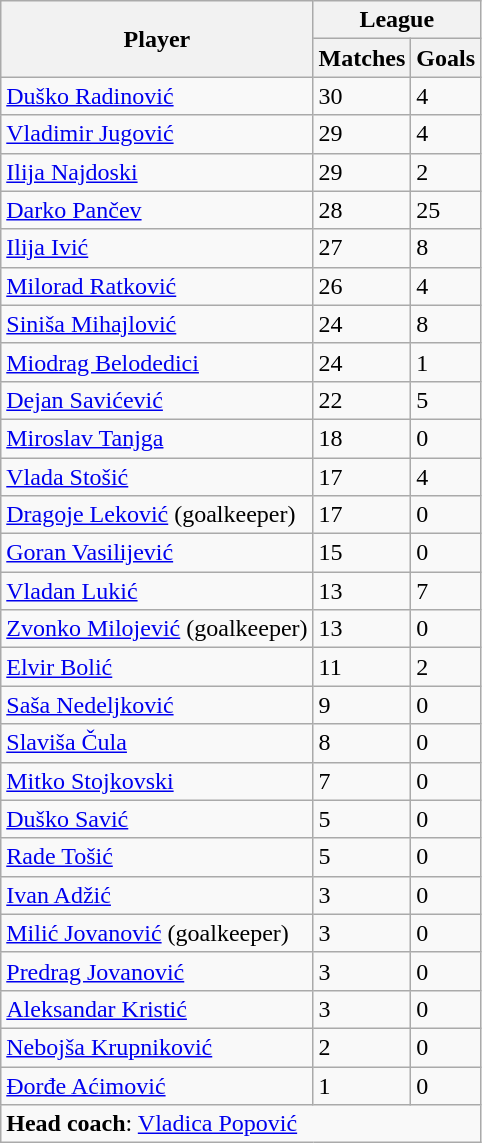<table class="wikitable sortable">
<tr>
<th rowspan=2>Player</th>
<th colspan=2>League</th>
</tr>
<tr>
<th>Matches</th>
<th>Goals</th>
</tr>
<tr>
<td><a href='#'>Duško Radinović</a></td>
<td>30</td>
<td>4</td>
</tr>
<tr>
<td><a href='#'>Vladimir Jugović</a></td>
<td>29</td>
<td>4</td>
</tr>
<tr>
<td><a href='#'>Ilija Najdoski</a></td>
<td>29</td>
<td>2</td>
</tr>
<tr>
<td><a href='#'>Darko Pančev</a></td>
<td>28</td>
<td>25</td>
</tr>
<tr>
<td><a href='#'>Ilija Ivić</a></td>
<td>27</td>
<td>8</td>
</tr>
<tr>
<td><a href='#'>Milorad Ratković</a></td>
<td>26</td>
<td>4</td>
</tr>
<tr>
<td><a href='#'>Siniša Mihajlović</a></td>
<td>24</td>
<td>8</td>
</tr>
<tr>
<td><a href='#'>Miodrag Belodedici</a></td>
<td>24</td>
<td>1</td>
</tr>
<tr>
<td><a href='#'>Dejan Savićević</a></td>
<td>22</td>
<td>5</td>
</tr>
<tr>
<td><a href='#'>Miroslav Tanjga</a></td>
<td>18</td>
<td>0</td>
</tr>
<tr>
<td><a href='#'>Vlada Stošić</a></td>
<td>17</td>
<td>4</td>
</tr>
<tr>
<td><a href='#'>Dragoje Leković</a> (goalkeeper)</td>
<td>17</td>
<td>0</td>
</tr>
<tr>
<td><a href='#'>Goran Vasilijević</a></td>
<td>15</td>
<td>0</td>
</tr>
<tr>
<td><a href='#'>Vladan Lukić</a></td>
<td>13</td>
<td>7</td>
</tr>
<tr>
<td><a href='#'>Zvonko Milojević</a> (goalkeeper)</td>
<td>13</td>
<td>0</td>
</tr>
<tr>
<td><a href='#'>Elvir Bolić</a> </td>
<td>11</td>
<td>2</td>
</tr>
<tr>
<td><a href='#'>Saša Nedeljković</a></td>
<td>9</td>
<td>0</td>
</tr>
<tr>
<td><a href='#'>Slaviša Čula</a></td>
<td>8</td>
<td>0</td>
</tr>
<tr>
<td><a href='#'>Mitko Stojkovski</a></td>
<td>7</td>
<td>0</td>
</tr>
<tr>
<td><a href='#'>Duško Savić</a></td>
<td>5</td>
<td>0</td>
</tr>
<tr>
<td><a href='#'>Rade Tošić</a></td>
<td>5</td>
<td>0</td>
</tr>
<tr>
<td><a href='#'>Ivan Adžić</a></td>
<td>3</td>
<td>0</td>
</tr>
<tr>
<td><a href='#'>Milić Jovanović</a> (goalkeeper)</td>
<td>3</td>
<td>0</td>
</tr>
<tr>
<td><a href='#'>Predrag Jovanović</a></td>
<td>3</td>
<td>0</td>
</tr>
<tr>
<td><a href='#'>Aleksandar Kristić</a></td>
<td>3</td>
<td>0</td>
</tr>
<tr>
<td><a href='#'>Nebojša Krupniković</a></td>
<td>2</td>
<td>0</td>
</tr>
<tr>
<td><a href='#'>Đorđe Aćimović</a></td>
<td>1</td>
<td>0</td>
</tr>
<tr class="sortbottom">
<td colspan=3><strong>Head coach</strong>: <a href='#'>Vladica Popović</a></td>
</tr>
</table>
